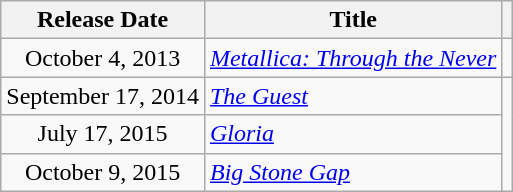<table class="wikitable sortable">
<tr>
<th>Release Date</th>
<th>Title</th>
<th></th>
</tr>
<tr>
<td align="center">October 4, 2013</td>
<td><em><a href='#'>Metallica: Through the Never</a></em></td>
<td></td>
</tr>
<tr>
<td align="center">September 17, 2014</td>
<td><em><a href='#'>The Guest</a></em></td>
<td rowspan=3></td>
</tr>
<tr>
<td align="center">July 17, 2015</td>
<td><em><a href='#'>Gloria</a></em></td>
</tr>
<tr>
<td align="center">October 9, 2015</td>
<td><em><a href='#'>Big Stone Gap</a></em></td>
</tr>
</table>
